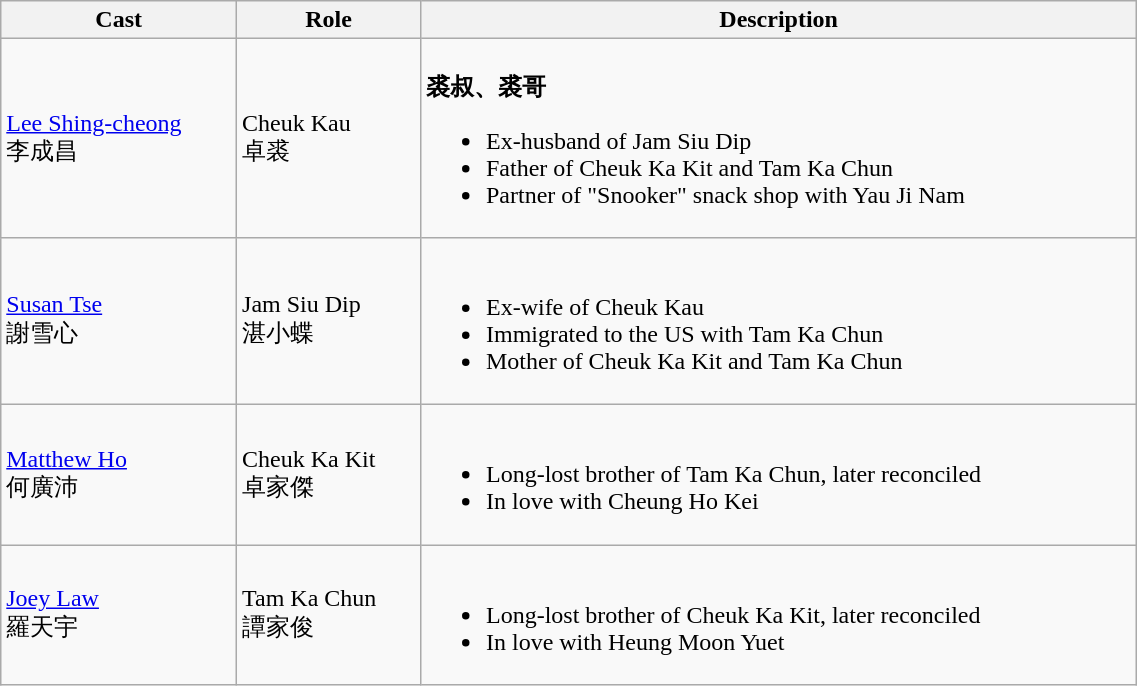<table class="wikitable" width="60%">
<tr>
<th>Cast</th>
<th>Role</th>
<th>Description</th>
</tr>
<tr>
<td><a href='#'>Lee Shing-cheong</a> <br> 李成昌</td>
<td>Cheuk Kau <br> 卓裘</td>
<td><br><strong>裘叔、裘哥</strong><ul><li>Ex-husband of Jam Siu Dip</li><li>Father of Cheuk Ka Kit and Tam Ka Chun</li><li>Partner of "Snooker" snack shop with Yau Ji Nam</li></ul></td>
</tr>
<tr>
<td><a href='#'>Susan Tse</a> <br>謝雪心</td>
<td>Jam Siu Dip <br> 湛小蝶</td>
<td><br><ul><li>Ex-wife of Cheuk Kau</li><li>Immigrated to the US with Tam Ka Chun</li><li>Mother of Cheuk Ka Kit and Tam Ka Chun</li></ul></td>
</tr>
<tr>
<td><a href='#'>Matthew Ho</a> <br> 何廣沛</td>
<td>Cheuk Ka Kit <br> 卓家傑</td>
<td><br><ul><li>Long-lost brother of Tam Ka Chun, later reconciled</li><li>In love with Cheung Ho Kei</li></ul></td>
</tr>
<tr>
<td><a href='#'>Joey Law</a> <br> 羅天宇</td>
<td>Tam Ka Chun <br> 譚家俊</td>
<td><br><ul><li>Long-lost brother of Cheuk Ka Kit, later reconciled</li><li>In love with Heung Moon Yuet</li></ul></td>
</tr>
</table>
